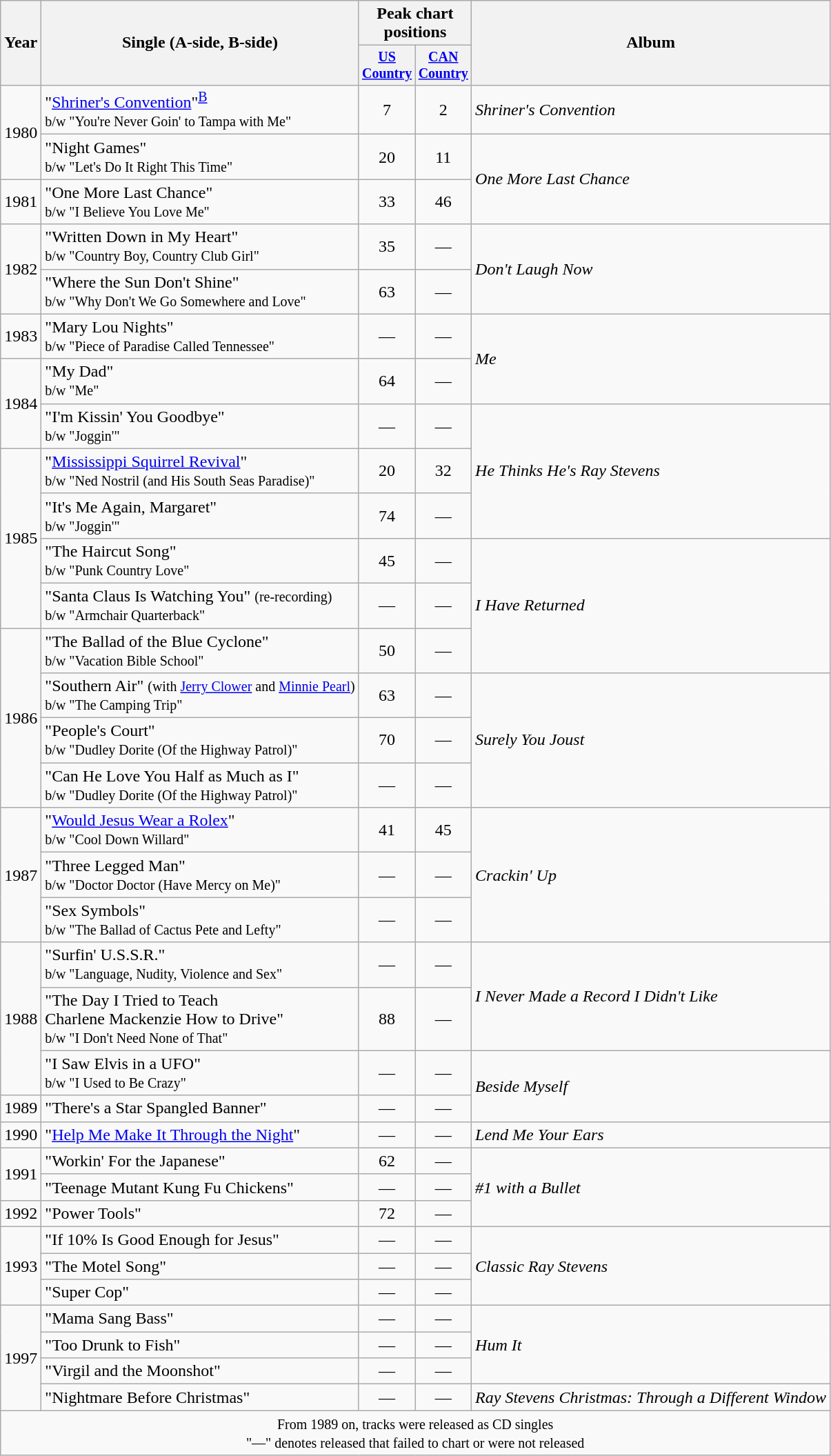<table class="wikitable" style="text-align:center;">
<tr>
<th rowspan="2">Year</th>
<th rowspan="2">Single (A-side, B-side)</th>
<th colspan="2">Peak chart positions</th>
<th rowspan="2">Album</th>
</tr>
<tr style="font-size:smaller;">
<th width="45"><a href='#'>US Country</a></th>
<th width="45"><a href='#'>CAN Country</a></th>
</tr>
<tr>
<td rowspan="2">1980</td>
<td align="left">"<a href='#'>Shriner's Convention</a>"<sup><a href='#'>B</a></sup><br><small>b/w "You're Never Goin' to Tampa with Me"</small></td>
<td>7</td>
<td>2</td>
<td align="left"><em>Shriner's Convention</em></td>
</tr>
<tr>
<td align="left">"Night Games"<br><small>b/w "Let's Do It Right This Time"</small></td>
<td>20</td>
<td>11</td>
<td align="left" rowspan="2"><em>One More Last Chance</em></td>
</tr>
<tr>
<td>1981</td>
<td align="left">"One More Last Chance"<br><small>b/w "I Believe You Love Me"</small></td>
<td>33</td>
<td>46</td>
</tr>
<tr>
<td rowspan="2">1982</td>
<td align="left">"Written Down in My Heart"<br><small>b/w "Country Boy, Country Club Girl"</small></td>
<td>35</td>
<td>—</td>
<td align="left" rowspan="2"><em>Don't Laugh Now</em></td>
</tr>
<tr>
<td align="left">"Where the Sun Don't Shine"<br><small>b/w "Why Don't We Go Somewhere and Love"</small></td>
<td>63</td>
<td>—</td>
</tr>
<tr>
<td>1983</td>
<td align="left">"Mary Lou Nights"<br><small>b/w "Piece of Paradise Called Tennessee"</small></td>
<td>—</td>
<td>—</td>
<td align="left" rowspan="2"><em>Me</em></td>
</tr>
<tr>
<td rowspan="2">1984</td>
<td align="left">"My Dad"<br><small>b/w "Me"</small></td>
<td>64</td>
<td>—</td>
</tr>
<tr>
<td align="left">"I'm Kissin' You Goodbye"<br><small>b/w "Joggin'"</small></td>
<td>—</td>
<td>—</td>
<td align="left" rowspan="3"><em>He Thinks He's Ray Stevens</em></td>
</tr>
<tr>
<td rowspan="4">1985</td>
<td align="left">"<a href='#'>Mississippi Squirrel Revival</a>"<br><small>b/w "Ned Nostril (and His South Seas Paradise)"</small></td>
<td>20</td>
<td>32</td>
</tr>
<tr>
<td align="left">"It's Me Again, Margaret"<br><small>b/w "Joggin'"</small></td>
<td>74</td>
<td>—</td>
</tr>
<tr>
<td align="left">"The Haircut Song"<br><small>b/w "Punk Country Love"</small></td>
<td>45</td>
<td>—</td>
<td align="left" rowspan="3"><em>I Have Returned</em></td>
</tr>
<tr>
<td align="left">"Santa Claus Is Watching You" <small>(re-recording)</small><br><small>b/w "Armchair Quarterback"</small></td>
<td>—</td>
<td>—</td>
</tr>
<tr>
<td rowspan="4">1986</td>
<td align="left">"The Ballad of the Blue Cyclone"<br><small>b/w "Vacation Bible School"</small></td>
<td>50</td>
<td>—</td>
</tr>
<tr>
<td align="left">"Southern Air" <small>(with <a href='#'>Jerry Clower</a> and <a href='#'>Minnie Pearl</a>)</small><br><small>b/w "The Camping Trip"</small></td>
<td>63</td>
<td>—</td>
<td align="left" rowspan="3"><em>Surely You Joust</em></td>
</tr>
<tr>
<td align="left">"People's Court"<br><small>b/w "Dudley Dorite (Of the Highway Patrol)"</small></td>
<td>70</td>
<td>—</td>
</tr>
<tr>
<td align="left">"Can He Love You Half as Much as I"<br><small>b/w "Dudley Dorite (Of the Highway Patrol)"</small></td>
<td>—</td>
<td>—</td>
</tr>
<tr>
<td rowspan="3">1987</td>
<td align="left">"<a href='#'>Would Jesus Wear a Rolex</a>"<br><small>b/w "Cool Down Willard"</small></td>
<td>41</td>
<td>45</td>
<td align="left" rowspan="3"><em>Crackin' Up</em></td>
</tr>
<tr>
<td align="left">"Three Legged Man"<br><small>b/w "Doctor Doctor (Have Mercy on Me)"</small></td>
<td>—</td>
<td>—</td>
</tr>
<tr>
<td align="left">"Sex Symbols"<br><small>b/w "The Ballad of Cactus Pete and Lefty"</small></td>
<td>—</td>
<td>—</td>
</tr>
<tr>
<td rowspan="3">1988</td>
<td align="left">"Surfin' U.S.S.R."<br><small>b/w "Language, Nudity, Violence and Sex"</small></td>
<td>—</td>
<td>—</td>
<td align="left" rowspan="2"><em>I Never Made a Record I Didn't Like</em></td>
</tr>
<tr>
<td align="left">"The Day I Tried to Teach<br>Charlene Mackenzie How to Drive"<br><small>b/w "I Don't Need None of That"</small></td>
<td>88</td>
<td>—</td>
</tr>
<tr>
<td align="left">"I Saw Elvis in a UFO"<br><small>b/w "I Used to Be Crazy"</small></td>
<td>—</td>
<td>—</td>
<td align="left" rowspan="2"><em>Beside Myself</em></td>
</tr>
<tr>
<td>1989</td>
<td align="left">"There's a Star Spangled Banner"</td>
<td>—</td>
<td>—</td>
</tr>
<tr>
<td>1990</td>
<td align="left">"<a href='#'>Help Me Make It Through the Night</a>"</td>
<td>—</td>
<td>—</td>
<td align="left"><em>Lend Me Your Ears</em></td>
</tr>
<tr>
<td rowspan="2">1991</td>
<td align="left">"Workin' For the Japanese"</td>
<td>62</td>
<td>—</td>
<td align="left" rowspan="3"><em>#1 with a Bullet</em></td>
</tr>
<tr>
<td align="left">"Teenage Mutant Kung Fu Chickens"</td>
<td>—</td>
<td>—</td>
</tr>
<tr>
<td>1992</td>
<td align="left">"Power Tools"</td>
<td>72</td>
<td>—</td>
</tr>
<tr>
<td rowspan="3">1993</td>
<td align="left">"If 10% Is Good Enough for Jesus"</td>
<td>—</td>
<td>—</td>
<td align="left" rowspan="3"><em>Classic Ray Stevens</em></td>
</tr>
<tr>
<td align="left">"The Motel Song"</td>
<td>—</td>
<td>—</td>
</tr>
<tr>
<td align="left">"Super Cop"</td>
<td>—</td>
<td>—</td>
</tr>
<tr>
<td rowspan="4">1997</td>
<td align="left">"Mama Sang Bass"</td>
<td>—</td>
<td>—</td>
<td align="left" rowspan="3"><em>Hum It</em></td>
</tr>
<tr>
<td align="left">"Too Drunk to Fish"</td>
<td>—</td>
<td>—</td>
</tr>
<tr>
<td align="left">"Virgil and the Moonshot"</td>
<td>—</td>
<td>—</td>
</tr>
<tr>
<td align="left">"Nightmare Before Christmas"</td>
<td>—</td>
<td>—</td>
<td align="left" rowspan="1"><em>Ray Stevens Christmas: Through a Different Window</em></td>
</tr>
<tr>
<td align="center" colspan="6"><small>From 1989 on, tracks were released as CD singles<br>"—" denotes released that failed to chart or were not released</small></td>
</tr>
</table>
